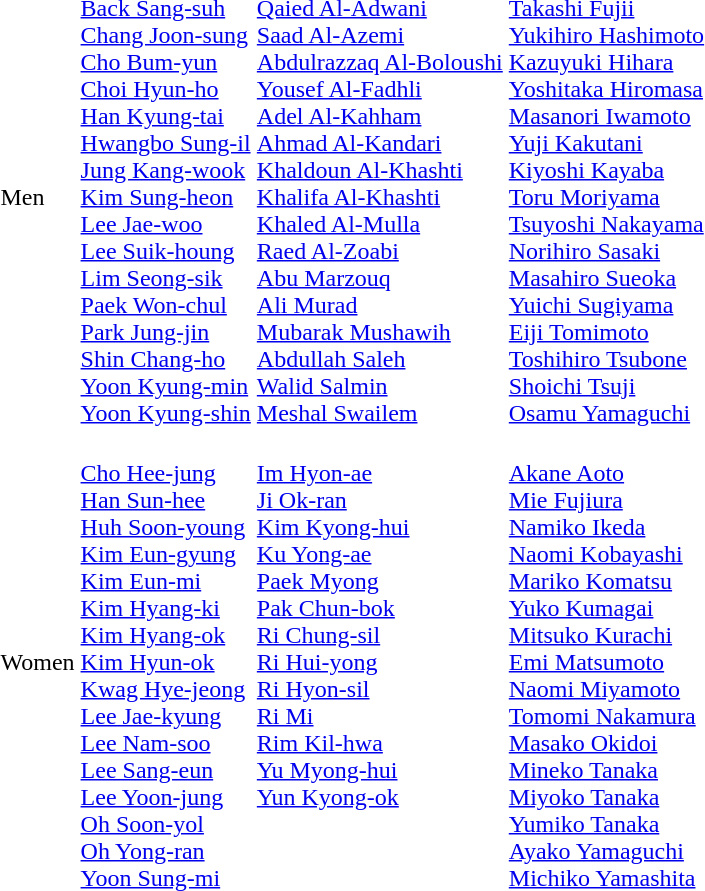<table>
<tr>
<td>Men<br></td>
<td><br><a href='#'>Back Sang-suh</a><br><a href='#'>Chang Joon-sung</a><br><a href='#'>Cho Bum-yun</a><br><a href='#'>Choi Hyun-ho</a><br><a href='#'>Han Kyung-tai</a><br><a href='#'>Hwangbo Sung-il</a><br><a href='#'>Jung Kang-wook</a><br><a href='#'>Kim Sung-heon</a><br><a href='#'>Lee Jae-woo</a><br><a href='#'>Lee Suik-houng</a><br><a href='#'>Lim Seong-sik</a><br><a href='#'>Paek Won-chul</a><br><a href='#'>Park Jung-jin</a><br><a href='#'>Shin Chang-ho</a><br><a href='#'>Yoon Kyung-min</a><br><a href='#'>Yoon Kyung-shin</a></td>
<td><br><a href='#'>Qaied Al-Adwani</a><br><a href='#'>Saad Al-Azemi</a><br><a href='#'>Abdulrazzaq Al-Boloushi</a><br><a href='#'>Yousef Al-Fadhli</a><br><a href='#'>Adel Al-Kahham</a><br><a href='#'>Ahmad Al-Kandari</a><br><a href='#'>Khaldoun Al-Khashti</a><br><a href='#'>Khalifa Al-Khashti</a><br><a href='#'>Khaled Al-Mulla</a><br><a href='#'>Raed Al-Zoabi</a><br><a href='#'>Abu Marzouq</a><br><a href='#'>Ali Murad</a><br><a href='#'>Mubarak Mushawih</a><br><a href='#'>Abdullah Saleh</a><br><a href='#'>Walid Salmin</a><br><a href='#'>Meshal Swailem</a></td>
<td><br><a href='#'>Takashi Fujii</a><br><a href='#'>Yukihiro Hashimoto</a><br><a href='#'>Kazuyuki Hihara</a><br><a href='#'>Yoshitaka Hiromasa</a><br><a href='#'>Masanori Iwamoto</a><br><a href='#'>Yuji Kakutani</a><br><a href='#'>Kiyoshi Kayaba</a><br><a href='#'>Toru Moriyama</a><br><a href='#'>Tsuyoshi Nakayama</a><br><a href='#'>Norihiro Sasaki</a><br><a href='#'>Masahiro Sueoka</a><br><a href='#'>Yuichi Sugiyama</a><br><a href='#'>Eiji Tomimoto</a><br><a href='#'>Toshihiro Tsubone</a><br><a href='#'>Shoichi Tsuji</a><br><a href='#'>Osamu Yamaguchi</a></td>
</tr>
<tr>
<td>Women<br></td>
<td><br><a href='#'>Cho Hee-jung</a><br><a href='#'>Han Sun-hee</a><br><a href='#'>Huh Soon-young</a><br><a href='#'>Kim Eun-gyung</a><br><a href='#'>Kim Eun-mi</a><br><a href='#'>Kim Hyang-ki</a><br><a href='#'>Kim Hyang-ok</a><br><a href='#'>Kim Hyun-ok</a><br><a href='#'>Kwag Hye-jeong</a><br><a href='#'>Lee Jae-kyung</a><br><a href='#'>Lee Nam-soo</a><br><a href='#'>Lee Sang-eun</a><br><a href='#'>Lee Yoon-jung</a><br><a href='#'>Oh Soon-yol</a><br><a href='#'>Oh Yong-ran</a><br><a href='#'>Yoon Sung-mi</a></td>
<td valign=top><br><a href='#'>Im Hyon-ae</a><br><a href='#'>Ji Ok-ran</a><br><a href='#'>Kim Kyong-hui</a><br><a href='#'>Ku Yong-ae</a><br><a href='#'>Paek Myong</a><br><a href='#'>Pak Chun-bok</a><br><a href='#'>Ri Chung-sil</a><br><a href='#'>Ri Hui-yong</a><br><a href='#'>Ri Hyon-sil</a><br><a href='#'>Ri Mi</a><br><a href='#'>Rim Kil-hwa</a><br><a href='#'>Yu Myong-hui</a><br><a href='#'>Yun Kyong-ok</a></td>
<td><br><a href='#'>Akane Aoto</a><br><a href='#'>Mie Fujiura</a><br><a href='#'>Namiko Ikeda</a><br><a href='#'>Naomi Kobayashi</a><br><a href='#'>Mariko Komatsu</a><br><a href='#'>Yuko Kumagai</a><br><a href='#'>Mitsuko Kurachi</a><br><a href='#'>Emi Matsumoto</a><br><a href='#'>Naomi Miyamoto</a><br><a href='#'>Tomomi Nakamura</a><br><a href='#'>Masako Okidoi</a><br><a href='#'>Mineko Tanaka</a><br><a href='#'>Miyoko Tanaka</a><br><a href='#'>Yumiko Tanaka</a><br><a href='#'>Ayako Yamaguchi</a><br><a href='#'>Michiko Yamashita</a></td>
</tr>
</table>
